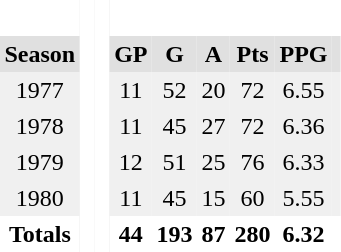<table BORDER="0" CELLPADDING="3" CELLSPACING="0">
<tr ALIGN="center" bgcolor="#e0e0e0">
<th colspan="1" bgcolor="#ffffff"> </th>
<th rowspan="99" bgcolor="#ffffff"> </th>
<th rowspan="99" bgcolor="#ffffff"> </th>
</tr>
<tr ALIGN="center" bgcolor="#e0e0e0">
<th>Season</th>
<th>GP</th>
<th>G</th>
<th>A</th>
<th>Pts</th>
<th>PPG</th>
<th></th>
</tr>
<tr ALIGN="center" bgcolor="#f0f0f0">
<td>1977</td>
<td>11</td>
<td>52</td>
<td>20</td>
<td>72</td>
<td>6.55</td>
<td></td>
</tr>
<tr ALIGN="center" bgcolor="#f0f0f0">
<td>1978</td>
<td>11</td>
<td>45</td>
<td>27</td>
<td>72</td>
<td>6.36</td>
<td></td>
</tr>
<tr ALIGN="center" bgcolor="#f0f0f0">
<td>1979</td>
<td>12</td>
<td>51</td>
<td>25</td>
<td>76</td>
<td>6.33</td>
<td></td>
</tr>
<tr ALIGN="center" bgcolor="#f0f0f0">
<td>1980</td>
<td>11</td>
<td>45</td>
<td>15</td>
<td>60</td>
<td>5.55</td>
<td></td>
</tr>
<tr ALIGN="center">
<th colspan="1.5">Totals</th>
<th>44</th>
<th>193</th>
<th>87</th>
<th>280</th>
<th>6.32</th>
<th></th>
</tr>
</table>
